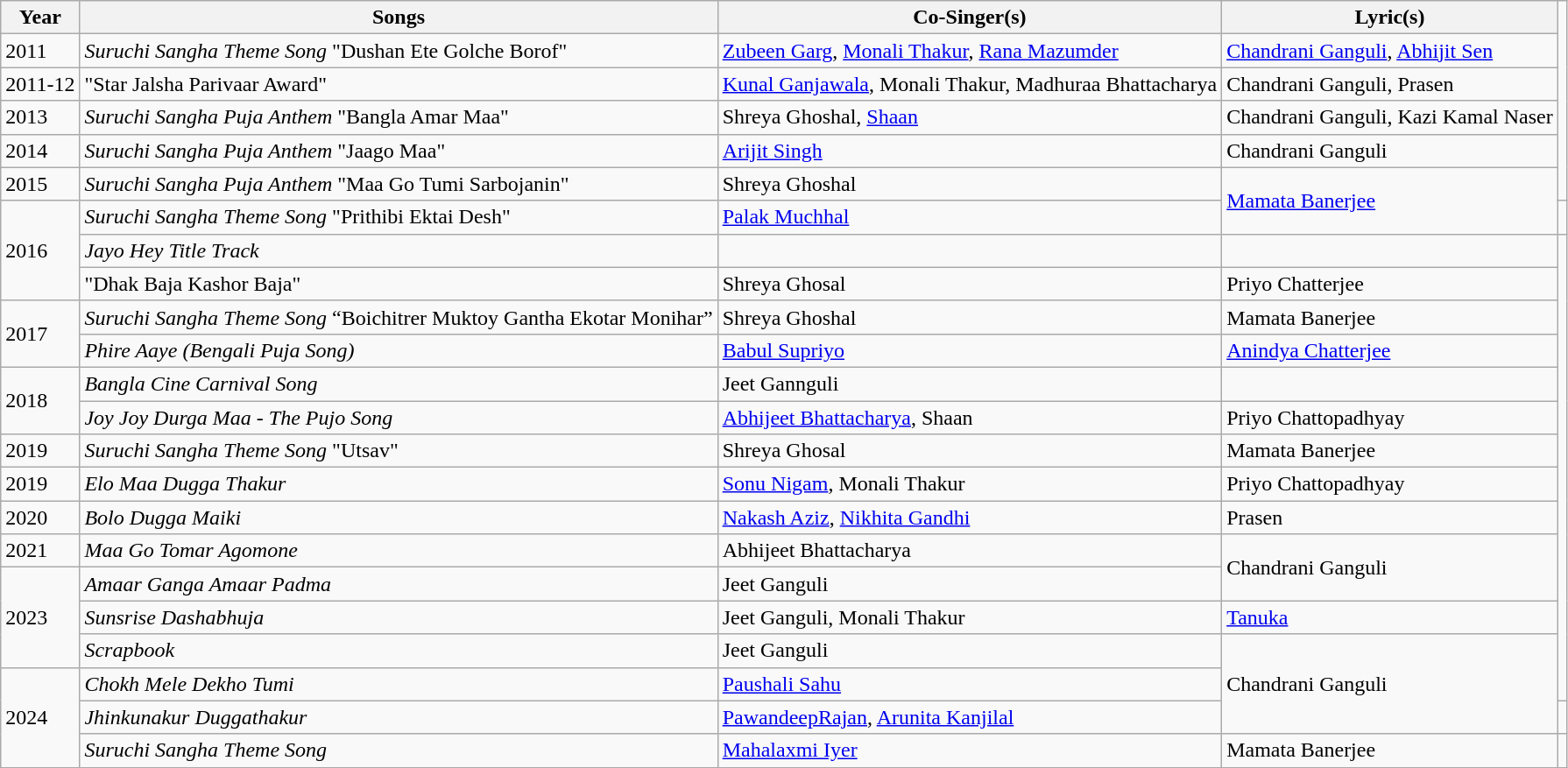<table class="wikitable sortable">
<tr>
<th>Year</th>
<th>Songs</th>
<th>Co-Singer(s)</th>
<th>Lyric(s)</th>
</tr>
<tr>
<td>2011</td>
<td><em>Suruchi Sangha Theme Song</em> "Dushan Ete Golche Borof"</td>
<td><a href='#'>Zubeen Garg</a>, <a href='#'>Monali Thakur</a>, <a href='#'>Rana Mazumder</a></td>
<td><a href='#'>Chandrani Ganguli</a>, <a href='#'>Abhijit Sen</a></td>
</tr>
<tr>
<td>2011-12</td>
<td>"Star Jalsha Parivaar Award"</td>
<td><a href='#'>Kunal Ganjawala</a>, Monali Thakur, Madhuraa Bhattacharya</td>
<td>Chandrani Ganguli, Prasen</td>
</tr>
<tr>
<td>2013</td>
<td><em>Suruchi Sangha Puja Anthem</em> "Bangla Amar Maa"</td>
<td>Shreya Ghoshal, <a href='#'>Shaan</a></td>
<td>Chandrani Ganguli, Kazi Kamal Naser</td>
</tr>
<tr>
<td>2014</td>
<td><em>Suruchi Sangha Puja Anthem</em> "Jaago Maa"</td>
<td><a href='#'>Arijit Singh</a></td>
<td>Chandrani Ganguli</td>
</tr>
<tr>
<td>2015</td>
<td><em>Suruchi Sangha Puja Anthem</em> "Maa Go Tumi Sarbojanin"</td>
<td>Shreya Ghoshal</td>
<td rowspan="2"><a href='#'>Mamata Banerjee</a></td>
</tr>
<tr>
<td rowspan="3">2016</td>
<td><em>Suruchi Sangha Theme Song</em> "Prithibi Ektai Desh"</td>
<td><a href='#'>Palak Muchhal</a></td>
<td></td>
</tr>
<tr>
<td><em>Jayo Hey Title Track</em></td>
<td></td>
<td></td>
</tr>
<tr>
<td>"Dhak Baja Kashor Baja"</td>
<td>Shreya Ghosal</td>
<td>Priyo Chatterjee</td>
</tr>
<tr>
<td rowspan="2">2017</td>
<td><em>Suruchi Sangha Theme Song</em> “Boichitrer Muktoy Gantha Ekotar Monihar”</td>
<td>Shreya Ghoshal</td>
<td>Mamata Banerjee</td>
</tr>
<tr>
<td><em>Phire Aaye (Bengali Puja Song)</em></td>
<td><a href='#'>Babul Supriyo</a></td>
<td><a href='#'>Anindya Chatterjee</a></td>
</tr>
<tr>
<td rowspan="2">2018</td>
<td><em>Bangla Cine Carnival Song</em></td>
<td>Jeet Gannguli</td>
<td></td>
</tr>
<tr>
<td><em>Joy Joy Durga Maa - The Pujo Song</em></td>
<td><a href='#'>Abhijeet Bhattacharya</a>, Shaan</td>
<td>Priyo Chattopadhyay</td>
</tr>
<tr>
<td>2019</td>
<td><em>Suruchi Sangha Theme Song</em> "Utsav"</td>
<td>Shreya Ghosal</td>
<td>Mamata Banerjee</td>
</tr>
<tr>
<td>2019</td>
<td><em>Elo Maa Dugga Thakur</em></td>
<td><a href='#'>Sonu Nigam</a>, Monali Thakur</td>
<td>Priyo Chattopadhyay</td>
</tr>
<tr>
<td>2020</td>
<td><em>Bolo Dugga Maiki</em></td>
<td><a href='#'>Nakash Aziz</a>, <a href='#'>Nikhita Gandhi</a></td>
<td>Prasen</td>
</tr>
<tr>
<td>2021</td>
<td><em>Maa Go Tomar Agomone</em></td>
<td>Abhijeet Bhattacharya</td>
<td rowspan="2">Chandrani Ganguli</td>
</tr>
<tr>
<td rowspan="3">2023</td>
<td><em>Amaar Ganga Amaar Padma</em></td>
<td>Jeet Ganguli</td>
</tr>
<tr>
<td><em>Sunsrise Dashabhuja</em></td>
<td>Jeet Ganguli, Monali Thakur</td>
<td><a href='#'>Tanuka</a></td>
</tr>
<tr>
<td><em>Scrapbook</em></td>
<td>Jeet Ganguli</td>
<td rowspan="3">Chandrani Ganguli</td>
</tr>
<tr>
<td rowspan="3">2024</td>
<td><em>Chokh Mele Dekho Tumi</em></td>
<td><a href='#'>Paushali Sahu</a></td>
</tr>
<tr>
<td><em>Jhinkunakur Duggathakur</em></td>
<td><a href='#'>PawandeepRajan</a>, <a href='#'>Arunita Kanjilal</a></td>
<td></td>
</tr>
<tr>
<td><em>Suruchi Sangha Theme Song</em></td>
<td><a href='#'>Mahalaxmi Iyer</a></td>
<td>Mamata Banerjee</td>
</tr>
</table>
